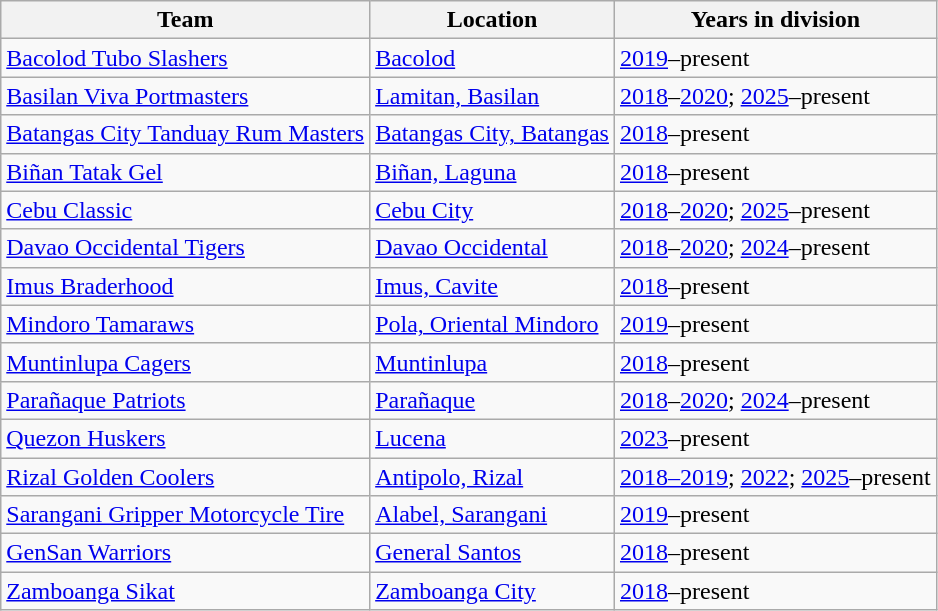<table class="wikitable sortable">
<tr>
<th>Team</th>
<th>Location</th>
<th>Years in division</th>
</tr>
<tr>
<td><a href='#'>Bacolod Tubo Slashers</a></td>
<td><a href='#'>Bacolod</a></td>
<td><a href='#'>2019</a>–present</td>
</tr>
<tr>
<td><a href='#'>Basilan Viva Portmasters</a></td>
<td><a href='#'>Lamitan, Basilan</a></td>
<td><a href='#'>2018</a>–<a href='#'>2020</a>; <a href='#'>2025</a>–present</td>
</tr>
<tr>
<td><a href='#'>Batangas City Tanduay Rum Masters</a></td>
<td><a href='#'>Batangas City, Batangas</a></td>
<td><a href='#'>2018</a>–present</td>
</tr>
<tr>
<td><a href='#'>Biñan Tatak Gel</a></td>
<td><a href='#'>Biñan, Laguna</a></td>
<td><a href='#'>2018</a>–present</td>
</tr>
<tr>
<td><a href='#'>Cebu Classic</a></td>
<td><a href='#'>Cebu City</a></td>
<td><a href='#'>2018</a>–<a href='#'>2020</a>; <a href='#'>2025</a>–present</td>
</tr>
<tr>
<td><a href='#'>Davao Occidental Tigers</a></td>
<td><a href='#'>Davao Occidental</a></td>
<td><a href='#'>2018</a>–<a href='#'>2020</a>; <a href='#'>2024</a>–present</td>
</tr>
<tr>
<td><a href='#'>Imus Braderhood</a></td>
<td><a href='#'>Imus, Cavite</a></td>
<td><a href='#'>2018</a>–present</td>
</tr>
<tr>
<td><a href='#'>Mindoro Tamaraws</a></td>
<td><a href='#'>Pola, Oriental Mindoro</a></td>
<td><a href='#'>2019</a>–present</td>
</tr>
<tr>
<td><a href='#'>Muntinlupa Cagers</a></td>
<td><a href='#'>Muntinlupa</a></td>
<td><a href='#'>2018</a>–present</td>
</tr>
<tr>
<td><a href='#'>Parañaque Patriots</a></td>
<td><a href='#'>Parañaque</a></td>
<td><a href='#'>2018</a>–<a href='#'>2020</a>; <a href='#'>2024</a>–present</td>
</tr>
<tr>
<td><a href='#'>Quezon Huskers</a></td>
<td><a href='#'>Lucena</a></td>
<td><a href='#'>2023</a>–present</td>
</tr>
<tr>
<td><a href='#'>Rizal Golden Coolers</a></td>
<td><a href='#'>Antipolo, Rizal</a></td>
<td><a href='#'>2018–2019</a>; <a href='#'>2022</a>; <a href='#'>2025</a>–present</td>
</tr>
<tr>
<td><a href='#'>Sarangani Gripper Motorcycle Tire</a></td>
<td><a href='#'>Alabel, Sarangani</a></td>
<td><a href='#'>2019</a>–present</td>
</tr>
<tr>
<td><a href='#'>GenSan Warriors</a></td>
<td><a href='#'>General Santos</a></td>
<td><a href='#'>2018</a>–present</td>
</tr>
<tr>
<td><a href='#'>Zamboanga Sikat</a></td>
<td><a href='#'>Zamboanga City</a></td>
<td><a href='#'>2018</a>–present</td>
</tr>
</table>
